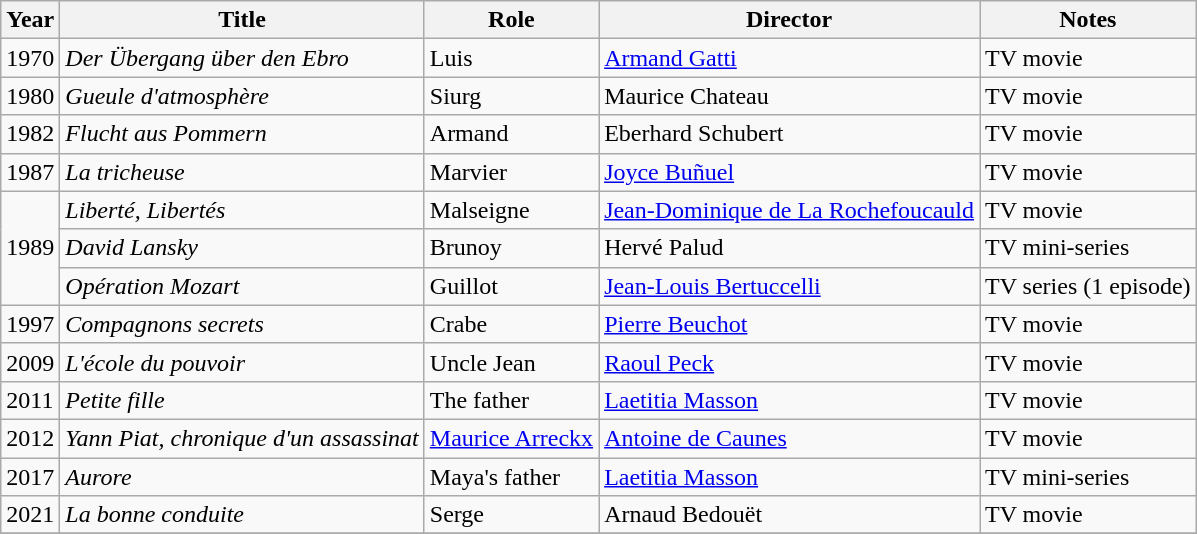<table class="wikitable">
<tr>
<th>Year</th>
<th>Title</th>
<th>Role</th>
<th>Director</th>
<th>Notes</th>
</tr>
<tr>
<td>1970</td>
<td><em>Der Übergang über den Ebro</em></td>
<td>Luis</td>
<td><a href='#'>Armand Gatti</a></td>
<td>TV movie</td>
</tr>
<tr>
<td>1980</td>
<td><em>Gueule d'atmosphère</em></td>
<td>Siurg</td>
<td>Maurice Chateau</td>
<td>TV movie</td>
</tr>
<tr>
<td>1982</td>
<td><em>Flucht aus Pommern</em></td>
<td>Armand</td>
<td>Eberhard Schubert</td>
<td>TV movie</td>
</tr>
<tr>
<td>1987</td>
<td><em>La tricheuse</em></td>
<td>Marvier</td>
<td><a href='#'>Joyce Buñuel</a></td>
<td>TV movie</td>
</tr>
<tr>
<td rowspan=3>1989</td>
<td><em>Liberté, Libertés</em></td>
<td>Malseigne</td>
<td><a href='#'>Jean-Dominique de La Rochefoucauld</a></td>
<td>TV movie</td>
</tr>
<tr>
<td><em>David Lansky</em></td>
<td>Brunoy</td>
<td>Hervé Palud</td>
<td>TV mini-series</td>
</tr>
<tr>
<td><em>Opération Mozart</em></td>
<td>Guillot</td>
<td><a href='#'>Jean-Louis Bertuccelli</a></td>
<td>TV series (1 episode)</td>
</tr>
<tr>
<td>1997</td>
<td><em>Compagnons secrets</em></td>
<td>Crabe</td>
<td><a href='#'>Pierre Beuchot</a></td>
<td>TV movie</td>
</tr>
<tr>
<td>2009</td>
<td><em>L'école du pouvoir</em></td>
<td>Uncle Jean</td>
<td><a href='#'>Raoul Peck</a></td>
<td>TV movie</td>
</tr>
<tr>
<td>2011</td>
<td><em>Petite fille</em></td>
<td>The father</td>
<td><a href='#'>Laetitia Masson</a></td>
<td>TV movie</td>
</tr>
<tr>
<td>2012</td>
<td><em>Yann Piat, chronique d'un assassinat</em></td>
<td><a href='#'>Maurice Arreckx</a></td>
<td><a href='#'>Antoine de Caunes</a></td>
<td>TV movie</td>
</tr>
<tr>
<td>2017</td>
<td><em>Aurore</em></td>
<td>Maya's father</td>
<td><a href='#'>Laetitia Masson</a></td>
<td>TV mini-series</td>
</tr>
<tr>
<td>2021</td>
<td><em>La bonne conduite</em></td>
<td>Serge</td>
<td>Arnaud Bedouët</td>
<td>TV movie</td>
</tr>
<tr>
</tr>
</table>
